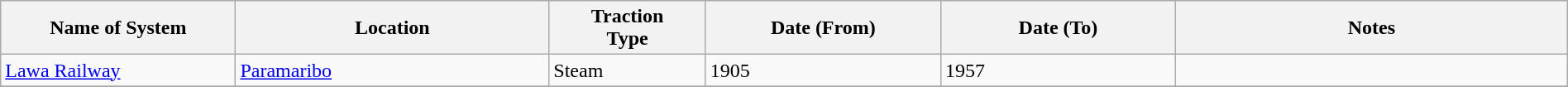<table class="wikitable" width=100%>
<tr>
<th width=15%>Name of System</th>
<th width=20%>Location</th>
<th width=10%>Traction<br>Type</th>
<th width=15%>Date (From)</th>
<th width=15%>Date (To)</th>
<th width=25%>Notes</th>
</tr>
<tr>
<td><a href='#'>Lawa Railway</a></td>
<td><a href='#'>Paramaribo</a></td>
<td>Steam</td>
<td>1905</td>
<td>1957</td>
<td> </td>
</tr>
<tr>
</tr>
</table>
